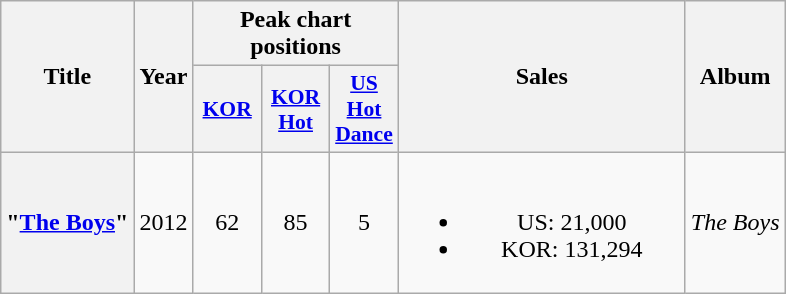<table class="wikitable plainrowheaders" style="text-align:center">
<tr>
<th scope="col" rowspan="2">Title</th>
<th scope="col" rowspan="2">Year</th>
<th scope="col" colspan="3">Peak chart positions</th>
<th scope="col" rowspan="2" style="width:11.5em;">Sales</th>
<th scope="col" rowspan="2">Album</th>
</tr>
<tr>
<th scope="col" style="width:2.7em;font-size:90%;"><a href='#'>KOR</a><br></th>
<th scope="col" style="width:2.7em;font-size:90%;"><a href='#'>KOR<br>Hot</a><br></th>
<th scope="col" style="width:2.7em;font-size:90%;"><a href='#'>US Hot Dance</a><br></th>
</tr>
<tr>
<th scope="row">"<a href='#'>The Boys</a>"</th>
<td>2012</td>
<td>62</td>
<td>85</td>
<td>5</td>
<td><br><ul><li>US: 21,000</li><li>KOR: 131,294</li></ul></td>
<td><em>The Boys</em></td>
</tr>
</table>
